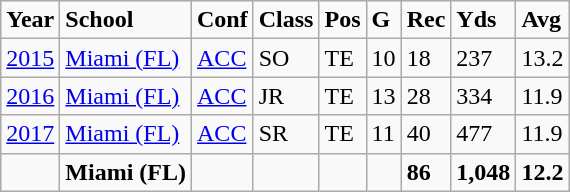<table class="wikitable">
<tr>
<td style="font-weight:bold;">Year</td>
<td style="font-weight:bold;">School</td>
<td style="font-weight:bold;">Conf</td>
<td style="font-weight:bold;">Class</td>
<td style="font-weight:bold;">Pos</td>
<td style="font-weight:bold;">G</td>
<td style="font-weight:bold;">Rec</td>
<td style="font-weight:bold;">Yds</td>
<td style="font-weight:bold;">Avg</td>
</tr>
<tr>
<td><a href='#'>2015</a></td>
<td><a href='#'>Miami (FL)</a></td>
<td><a href='#'>ACC</a></td>
<td>SO</td>
<td>TE</td>
<td>10</td>
<td>18</td>
<td>237</td>
<td>13.2</td>
</tr>
<tr>
<td><a href='#'>2016</a></td>
<td><a href='#'>Miami (FL)</a></td>
<td><a href='#'>ACC</a></td>
<td>JR</td>
<td>TE</td>
<td>13</td>
<td>28</td>
<td>334</td>
<td>11.9</td>
</tr>
<tr>
<td><a href='#'>2017</a></td>
<td><a href='#'>Miami (FL)</a></td>
<td><a href='#'>ACC</a></td>
<td>SR</td>
<td>TE</td>
<td>11</td>
<td>40</td>
<td>477</td>
<td>11.9</td>
</tr>
<tr>
<td style="font-weight:bold;"></td>
<td style="font-weight:bold;">Miami (FL)</td>
<td style="font-weight:bold;"></td>
<td style="font-weight:bold;"></td>
<td style="font-weight:bold;"></td>
<td style="font-weight:bold;"></td>
<td style="font-weight:bold;">86</td>
<td style="font-weight:bold;">1,048</td>
<td style="font-weight:bold;">12.2</td>
</tr>
</table>
